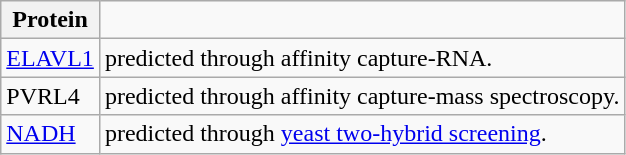<table class="wikitable">
<tr>
<th>Protein</th>
<td></td>
</tr>
<tr>
<td><a href='#'>ELAVL1</a></td>
<td>predicted through affinity capture-RNA.</td>
</tr>
<tr>
<td>PVRL4</td>
<td>predicted through affinity capture-mass spectroscopy.</td>
</tr>
<tr>
<td><a href='#'>NADH</a></td>
<td>predicted through <a href='#'>yeast two-hybrid screening</a>.</td>
</tr>
</table>
